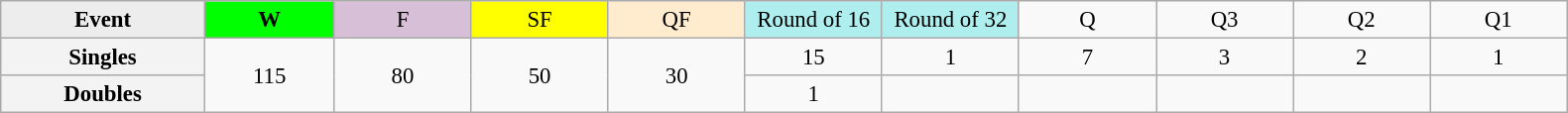<table class=wikitable style=font-size:95%;text-align:center>
<tr>
<td style="width:130px; background:#ededed;"><strong>Event</strong></td>
<td style="width:80px; background:lime;"><strong>W</strong></td>
<td style="width:85px; background:thistle;">F</td>
<td style="width:85px; background:#ff0;">SF</td>
<td style="width:85px; background:#ffebcd;">QF</td>
<td style="width:85px; background:#afeeee;">Round of 16</td>
<td style="width:85px; background:#afeeee;">Round of 32</td>
<td width=85>Q</td>
<td width=85>Q3</td>
<td width=85>Q2</td>
<td width=85>Q1</td>
</tr>
<tr>
<th style="background:#f3f3f3;">Singles</th>
<td rowspan=2>115</td>
<td rowspan=2>80</td>
<td rowspan=2>50</td>
<td rowspan=2>30</td>
<td>15</td>
<td>1</td>
<td>7</td>
<td>3</td>
<td>2</td>
<td>1</td>
</tr>
<tr>
<th style="background:#f3f3f3;">Doubles</th>
<td>1</td>
<td></td>
<td></td>
<td></td>
<td></td>
<td></td>
</tr>
</table>
